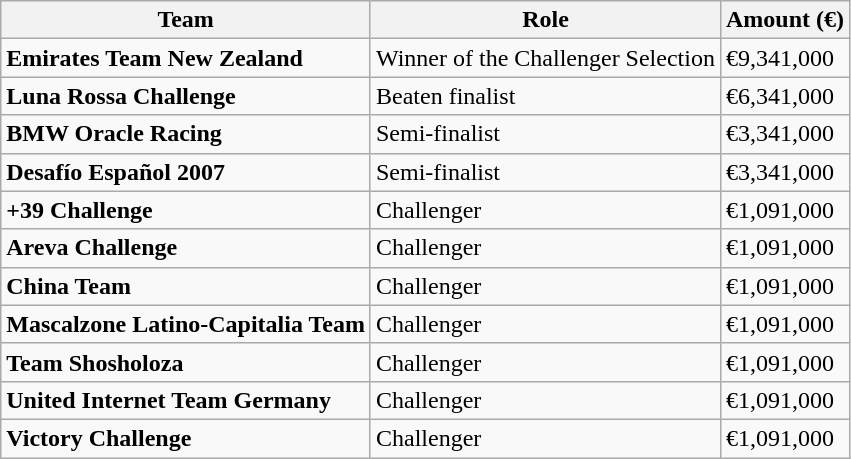<table class="wikitable">
<tr>
<th>Team</th>
<th>Role</th>
<th>Amount (€)</th>
</tr>
<tr>
<td><strong>Emirates Team New Zealand</strong></td>
<td>Winner of the Challenger Selection</td>
<td>€9,341,000</td>
</tr>
<tr>
<td><strong>Luna Rossa Challenge</strong></td>
<td>Beaten finalist</td>
<td>€6,341,000</td>
</tr>
<tr>
<td><strong>BMW Oracle Racing</strong></td>
<td>Semi-finalist</td>
<td>€3,341,000</td>
</tr>
<tr>
<td><strong>Desafío Español 2007</strong></td>
<td>Semi-finalist</td>
<td>€3,341,000</td>
</tr>
<tr>
<td><strong>+39 Challenge</strong></td>
<td>Challenger</td>
<td>€1,091,000</td>
</tr>
<tr>
<td><strong>Areva Challenge</strong></td>
<td>Challenger</td>
<td>€1,091,000</td>
</tr>
<tr>
<td><strong>China Team</strong></td>
<td>Challenger</td>
<td>€1,091,000</td>
</tr>
<tr>
<td><strong>Mascalzone Latino-Capitalia Team</strong></td>
<td>Challenger</td>
<td>€1,091,000</td>
</tr>
<tr>
<td><strong>Team Shosholoza</strong></td>
<td>Challenger</td>
<td>€1,091,000</td>
</tr>
<tr>
<td><strong>United Internet Team Germany</strong></td>
<td>Challenger</td>
<td>€1,091,000</td>
</tr>
<tr>
<td><strong>Victory Challenge</strong></td>
<td>Challenger</td>
<td>€1,091,000</td>
</tr>
</table>
